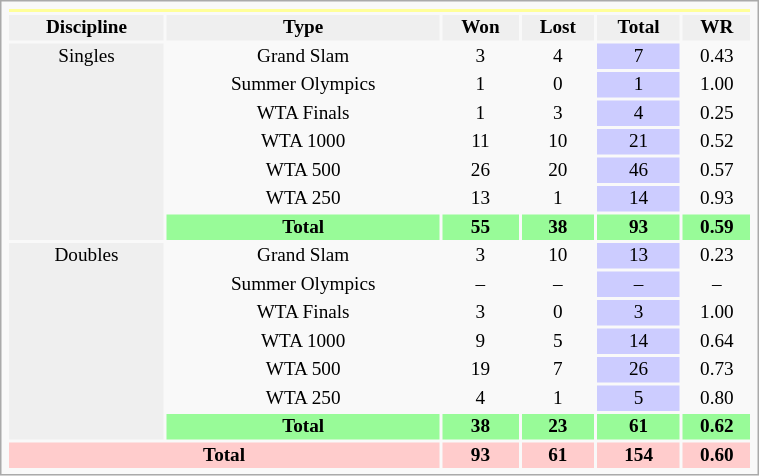<table class="infobox vcard vevent" width=40% style=text-align:center;font-size:80%>
<tr bgcolor=FFFF99>
<th colspan=6></th>
</tr>
<tr style=background:#efefef;font-weight:bold>
<th>Discipline</th>
<th>Type</th>
<th>Won</th>
<th>Lost</th>
<th>Total</th>
<td>WR</td>
</tr>
<tr>
<td rowspan="7" bgcolor=efefef>Singles</td>
<td>Grand Slam</td>
<td>3</td>
<td>4</td>
<td bgcolor=CCCCFF>7</td>
<td>0.43</td>
</tr>
<tr>
<td>Summer Olympics</td>
<td>1</td>
<td>0</td>
<td bgcolor="CCCCFF">1</td>
<td>1.00</td>
</tr>
<tr>
<td>WTA Finals</td>
<td>1</td>
<td>3</td>
<td bgcolor=CCCCFF>4</td>
<td>0.25</td>
</tr>
<tr>
<td>WTA 1000</td>
<td>11</td>
<td>10</td>
<td bgcolor=CCCCFF>21</td>
<td>0.52</td>
</tr>
<tr>
<td>WTA 500</td>
<td>26</td>
<td>20</td>
<td bgcolor="CCCCFF">46</td>
<td>0.57</td>
</tr>
<tr>
<td>WTA 250</td>
<td>13</td>
<td>1</td>
<td bgcolor=CCCCFF>14</td>
<td>0.93</td>
</tr>
<tr style=background:#98FB98;font-weight:bold>
<td>Total</td>
<td>55</td>
<td>38</td>
<td>93</td>
<td>0.59</td>
</tr>
<tr>
<td rowspan="7" bgcolor=efefef>Doubles</td>
<td>Grand Slam</td>
<td>3</td>
<td>10</td>
<td bgcolor="CCCCFF">13</td>
<td>0.23</td>
</tr>
<tr>
<td>Summer Olympics</td>
<td>–</td>
<td>–</td>
<td bgcolor=CCCCFF>–</td>
<td>–</td>
</tr>
<tr>
<td>WTA Finals</td>
<td>3</td>
<td>0</td>
<td bgcolor="CCCCFF">3</td>
<td>1.00</td>
</tr>
<tr>
<td>WTA 1000</td>
<td>9</td>
<td>5</td>
<td bgcolor="CCCCFF">14</td>
<td>0.64</td>
</tr>
<tr>
<td>WTA 500</td>
<td>19</td>
<td>7</td>
<td bgcolor="CCCCFF">26</td>
<td>0.73</td>
</tr>
<tr>
<td>WTA 250</td>
<td>4</td>
<td>1</td>
<td bgcolor=CCCCFF>5</td>
<td>0.80</td>
</tr>
<tr style=background:#98FB98;font-weight:bold>
<td>Total</td>
<td>38</td>
<td>23</td>
<td>61</td>
<td>0.62</td>
</tr>
<tr style=background:#FCC;font-weight:bold>
<td colspan="2">Total</td>
<td>93</td>
<td>61</td>
<td>154</td>
<td>0.60</td>
</tr>
</table>
